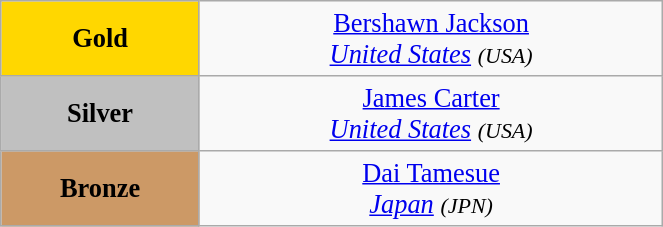<table class="wikitable" style=" text-align:center; font-size:110%;" width="35%">
<tr>
<td bgcolor="gold"><strong>Gold</strong></td>
<td> <a href='#'>Bershawn Jackson</a><br><em><a href='#'>United States</a> <small>(USA)</small></em></td>
</tr>
<tr>
<td bgcolor="silver"><strong>Silver</strong></td>
<td> <a href='#'>James Carter</a><br><em><a href='#'>United States</a> <small>(USA)</small></em></td>
</tr>
<tr>
<td bgcolor="CC9966"><strong>Bronze</strong></td>
<td> <a href='#'>Dai Tamesue</a><br><em><a href='#'>Japan</a> <small>(JPN)</small></em></td>
</tr>
</table>
